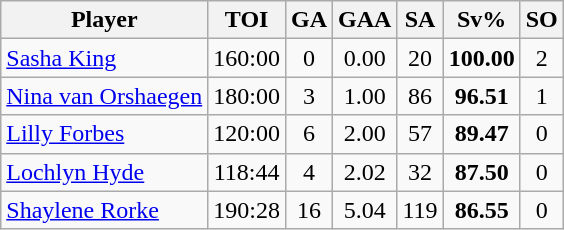<table class="wikitable sortable" style="text-align:center;">
<tr>
<th>Player</th>
<th>TOI</th>
<th>GA</th>
<th>GAA</th>
<th>SA</th>
<th>Sv%</th>
<th>SO</th>
</tr>
<tr>
<td style="text-align:left;"> <a href='#'>Sasha King</a></td>
<td>160:00</td>
<td>0</td>
<td>0.00</td>
<td>20</td>
<td><strong>100.00</strong></td>
<td>2</td>
</tr>
<tr>
<td style="text-align:left;"> <a href='#'>Nina van Orshaegen</a></td>
<td>180:00</td>
<td>3</td>
<td>1.00</td>
<td>86</td>
<td><strong>96.51</strong></td>
<td>1</td>
</tr>
<tr>
<td style="text-align:left;"> <a href='#'>Lilly Forbes</a></td>
<td>120:00</td>
<td>6</td>
<td>2.00</td>
<td>57</td>
<td><strong>89.47</strong></td>
<td>0</td>
</tr>
<tr>
<td style="text-align:left;"> <a href='#'>Lochlyn Hyde</a></td>
<td>118:44</td>
<td>4</td>
<td>2.02</td>
<td>32</td>
<td><strong>87.50</strong></td>
<td>0</td>
</tr>
<tr>
<td style="text-align:left;"> <a href='#'>Shaylene Rorke</a></td>
<td>190:28</td>
<td>16</td>
<td>5.04</td>
<td>119</td>
<td><strong>86.55</strong></td>
<td>0</td>
</tr>
</table>
